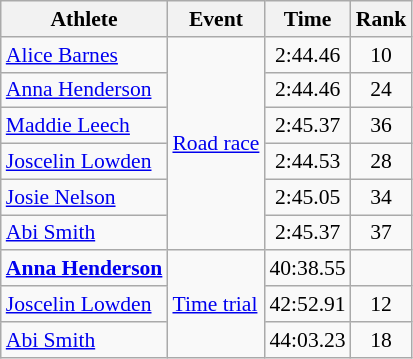<table class=wikitable style="font-size:90%;">
<tr>
<th>Athlete</th>
<th>Event</th>
<th>Time</th>
<th>Rank</th>
</tr>
<tr align=center>
<td align=left><a href='#'>Alice Barnes</a></td>
<td align=left rowspan=6><a href='#'>Road race</a></td>
<td>2:44.46</td>
<td>10</td>
</tr>
<tr align=center>
<td align=left><a href='#'>Anna Henderson</a></td>
<td>2:44.46</td>
<td>24</td>
</tr>
<tr align=center>
<td align=left><a href='#'>Maddie Leech</a></td>
<td>2:45.37</td>
<td>36</td>
</tr>
<tr align=center>
<td align=left><a href='#'>Joscelin Lowden</a></td>
<td>2:44.53</td>
<td>28</td>
</tr>
<tr align=center>
<td align=left><a href='#'>Josie Nelson</a></td>
<td>2:45.05</td>
<td>34</td>
</tr>
<tr align=center>
<td align=left><a href='#'>Abi Smith</a></td>
<td>2:45.37</td>
<td>37</td>
</tr>
<tr align=center>
<td align=left><strong><a href='#'>Anna Henderson</a></strong></td>
<td align=left rowspan=3><a href='#'>Time trial</a></td>
<td>40:38.55</td>
<td></td>
</tr>
<tr align=center>
<td align=left><a href='#'>Joscelin Lowden</a></td>
<td>42:52.91</td>
<td>12</td>
</tr>
<tr align=center>
<td align=left><a href='#'>Abi Smith</a></td>
<td>44:03.23</td>
<td>18</td>
</tr>
</table>
